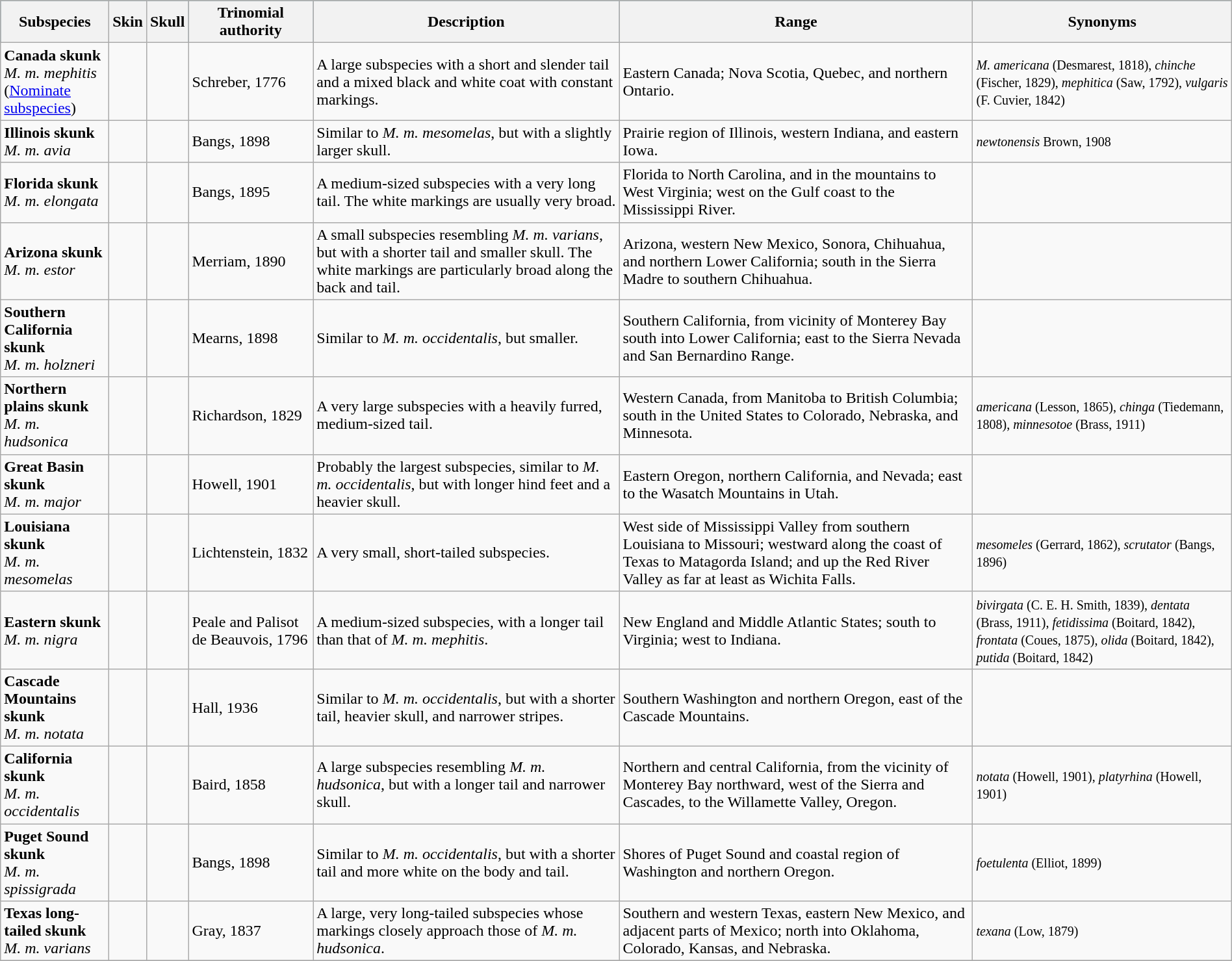<table class="wikitable collapsed" style="width:100%;">
<tr style="background:#115a6c;">
<th>Subspecies</th>
<th>Skin</th>
<th>Skull</th>
<th>Trinomial authority</th>
<th>Description</th>
<th>Range</th>
<th>Synonyms</th>
</tr>
<tr>
<td><strong>Canada skunk</strong><br><em>M. m. mephitis</em><br>(<a href='#'>Nominate subspecies</a>)</td>
<td></td>
<td></td>
<td>Schreber, 1776</td>
<td>A large subspecies with a short and slender tail and a mixed black and white coat with constant markings.</td>
<td>Eastern Canada; Nova Scotia, Quebec, and northern Ontario.</td>
<td><small><em>M. americana</em> (Desmarest, 1818), <em>chinche</em> (Fischer, 1829), <em>mephitica</em> (Saw, 1792), <em>vulgaris</em> (F. Cuvier, 1842)</small></td>
</tr>
<tr>
<td><strong>Illinois skunk</strong><br><em>M. m. avia</em></td>
<td></td>
<td></td>
<td>Bangs, 1898</td>
<td>Similar to <em>M. m. mesomelas</em>, but with a slightly larger skull.</td>
<td>Prairie region of Illinois, western Indiana, and eastern Iowa.</td>
<td><small><em>newtonensis</em> Brown, 1908</small><br></td>
</tr>
<tr>
<td><strong>Florida skunk</strong><br><em>M. m. elongata</em></td>
<td></td>
<td></td>
<td>Bangs, 1895</td>
<td>A medium-sized subspecies with a very long tail. The white markings are usually very broad.</td>
<td>Florida to North Carolina, and in the mountains to West Virginia; west on the Gulf coast to the Mississippi River.</td>
<td></td>
</tr>
<tr>
<td><strong>Arizona skunk</strong><br><em>M. m. estor</em></td>
<td></td>
<td></td>
<td>Merriam, 1890</td>
<td>A small subspecies resembling <em>M. m. varians</em>, but with a shorter tail and smaller skull. The white markings are particularly broad along the back and tail.</td>
<td>Arizona, western New Mexico, Sonora, Chihuahua, and northern Lower California; south in the Sierra Madre to southern Chihuahua.</td>
<td></td>
</tr>
<tr>
<td><strong>Southern California skunk</strong><br><em>M. m. holzneri</em></td>
<td></td>
<td></td>
<td>Mearns, 1898</td>
<td>Similar to <em>M. m. occidentalis</em>, but smaller.</td>
<td>Southern California, from vicinity of Monterey Bay south into Lower California; east to the Sierra Nevada and San Bernardino Range.</td>
<td></td>
</tr>
<tr>
<td><strong>Northern plains skunk</strong><br><em>M. m. hudsonica</em></td>
<td></td>
<td></td>
<td>Richardson, 1829</td>
<td>A very large subspecies with a heavily furred, medium-sized tail.</td>
<td>Western Canada, from Manitoba to British Columbia; south in the United States to Colorado, Nebraska, and Minnesota.</td>
<td><small><em>americana</em> (Lesson, 1865), <em>chinga</em> (Tiedemann, 1808), <em>minnesotoe</em> (Brass, 1911)</small></td>
</tr>
<tr>
<td><strong>Great Basin skunk</strong><br><em>M. m. major</em></td>
<td></td>
<td></td>
<td>Howell, 1901</td>
<td>Probably the largest subspecies, similar to <em>M. m. occidentalis</em>, but with longer hind feet and a heavier skull.</td>
<td>Eastern Oregon, northern California, and Nevada; east to the Wasatch Mountains in Utah.</td>
<td></td>
</tr>
<tr>
<td><strong>Louisiana skunk</strong><br><em>M. m. mesomelas</em></td>
<td></td>
<td></td>
<td>Lichtenstein, 1832</td>
<td>A very small, short-tailed subspecies.</td>
<td>West side of Mississippi Valley from southern Louisiana to Missouri; westward along the coast of Texas to Matagorda Island; and up the Red River Valley as far at least as Wichita Falls.</td>
<td><small><em>mesomeles</em> (Gerrard, 1862), <em>scrutator</em> (Bangs, 1896)</small></td>
</tr>
<tr>
<td><strong>Eastern skunk</strong><br><em>M. m. nigra</em></td>
<td></td>
<td></td>
<td>Peale and Palisot de Beauvois, 1796</td>
<td>A medium-sized subspecies, with a longer tail than that of <em>M. m. mephitis</em>.</td>
<td>New England and Middle Atlantic States; south to Virginia; west to Indiana.</td>
<td><small><em>bivirgata</em> (C. E. H. Smith, 1839), <em>dentata</em> (Brass, 1911), <em>fetidissima</em> (Boitard, 1842), <em>frontata</em> (Coues, 1875), <em>olida</em> (Boitard, 1842), <em>putida</em> (Boitard, 1842)</small></td>
</tr>
<tr>
<td><strong>Cascade Mountains skunk</strong><br><em>M. m. notata</em></td>
<td></td>
<td></td>
<td>Hall, 1936</td>
<td>Similar to <em>M. m. occidentalis</em>, but with a shorter tail, heavier skull, and narrower stripes.</td>
<td>Southern Washington and northern Oregon, east of the Cascade Mountains.</td>
<td></td>
</tr>
<tr>
<td><strong>California skunk</strong><br><em>M. m. occidentalis</em></td>
<td></td>
<td></td>
<td>Baird, 1858</td>
<td>A large subspecies resembling <em>M. m. hudsonica</em>, but with a longer tail and narrower skull.</td>
<td>Northern and central California, from the vicinity of Monterey Bay northward, west of the Sierra and Cascades, to the Willamette Valley, Oregon.</td>
<td><small><em>notata</em> (Howell, 1901), <em>platyrhina</em> (Howell, 1901)</small></td>
</tr>
<tr>
<td><strong>Puget Sound skunk</strong><br><em>M. m. spissigrada</em></td>
<td></td>
<td></td>
<td>Bangs, 1898</td>
<td>Similar to <em>M. m. occidentalis</em>, but with a shorter tail and more white on the body and tail.</td>
<td>Shores of Puget Sound and coastal region of Washington and northern Oregon.</td>
<td><small><em>foetulenta</em> (Elliot, 1899)</small></td>
</tr>
<tr>
<td><strong>Texas long-tailed skunk</strong><br><em>M. m. varians</em></td>
<td></td>
<td></td>
<td>Gray, 1837</td>
<td>A large, very long-tailed subspecies whose markings closely approach those of <em>M. m. hudsonica</em>.</td>
<td>Southern and western Texas, eastern New Mexico, and adjacent parts of Mexico; north into Oklahoma, Colorado, Kansas, and Nebraska.</td>
<td><small><em>texana</em> (Low, 1879)</small></td>
</tr>
<tr>
</tr>
</table>
